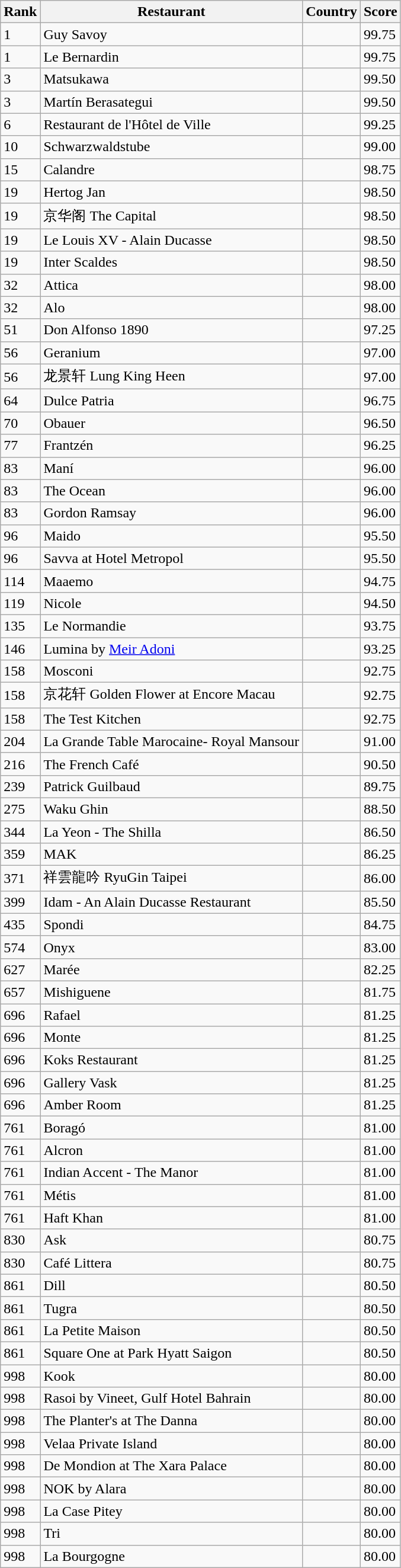<table class="wikitable" style="text-align: left;">
<tr>
<th>Rank</th>
<th>Restaurant</th>
<th>Country</th>
<th>Score</th>
</tr>
<tr>
<td>1</td>
<td>Guy Savoy</td>
<td></td>
<td>99.75</td>
</tr>
<tr>
<td>1</td>
<td>Le Bernardin</td>
<td></td>
<td>99.75</td>
</tr>
<tr>
<td>3</td>
<td>Matsukawa</td>
<td></td>
<td>99.50</td>
</tr>
<tr>
<td>3</td>
<td>Martín Berasategui</td>
<td></td>
<td>99.50</td>
</tr>
<tr>
<td>6</td>
<td>Restaurant de l'Hôtel de Ville</td>
<td></td>
<td>99.25</td>
</tr>
<tr>
<td>10</td>
<td>Schwarzwaldstube</td>
<td></td>
<td>99.00</td>
</tr>
<tr>
<td>15</td>
<td>Calandre</td>
<td></td>
<td>98.75</td>
</tr>
<tr>
<td>19</td>
<td>Hertog Jan</td>
<td></td>
<td>98.50</td>
</tr>
<tr>
<td>19</td>
<td>京华阁 The Capital</td>
<td></td>
<td>98.50</td>
</tr>
<tr>
<td>19</td>
<td>Le Louis XV - Alain Ducasse</td>
<td></td>
<td>98.50</td>
</tr>
<tr>
<td>19</td>
<td>Inter Scaldes</td>
<td></td>
<td>98.50</td>
</tr>
<tr>
<td>32</td>
<td>Attica</td>
<td></td>
<td>98.00</td>
</tr>
<tr>
<td>32</td>
<td>Alo</td>
<td></td>
<td>98.00</td>
</tr>
<tr>
<td>51</td>
<td>Don Alfonso 1890</td>
<td></td>
<td>97.25</td>
</tr>
<tr>
<td>56</td>
<td>Geranium</td>
<td></td>
<td>97.00</td>
</tr>
<tr>
<td>56</td>
<td>龙景轩 Lung King Heen</td>
<td></td>
<td>97.00</td>
</tr>
<tr>
<td>64</td>
<td>Dulce Patria</td>
<td></td>
<td>96.75</td>
</tr>
<tr>
<td>70</td>
<td>Obauer</td>
<td></td>
<td>96.50</td>
</tr>
<tr>
<td>77</td>
<td>Frantzén</td>
<td></td>
<td>96.25</td>
</tr>
<tr>
<td>83</td>
<td>Maní</td>
<td></td>
<td>96.00</td>
</tr>
<tr>
<td>83</td>
<td>The Ocean</td>
<td></td>
<td>96.00</td>
</tr>
<tr>
<td>83</td>
<td>Gordon Ramsay</td>
<td></td>
<td>96.00</td>
</tr>
<tr>
<td>96</td>
<td>Maido</td>
<td></td>
<td>95.50</td>
</tr>
<tr>
<td>96</td>
<td>Savva at Hotel Metropol</td>
<td></td>
<td>95.50</td>
</tr>
<tr>
<td>114</td>
<td>Maaemo</td>
<td></td>
<td>94.75</td>
</tr>
<tr>
<td>119</td>
<td>Nicole</td>
<td></td>
<td>94.50</td>
</tr>
<tr>
<td>135</td>
<td>Le Normandie</td>
<td></td>
<td>93.75</td>
</tr>
<tr>
<td>146</td>
<td>Lumina by <a href='#'>Meir Adoni</a></td>
<td></td>
<td>93.25</td>
</tr>
<tr>
<td>158</td>
<td>Mosconi</td>
<td></td>
<td>92.75</td>
</tr>
<tr>
<td>158</td>
<td>京花轩 Golden Flower at Encore Macau</td>
<td></td>
<td>92.75</td>
</tr>
<tr>
<td>158</td>
<td>The Test Kitchen</td>
<td></td>
<td>92.75</td>
</tr>
<tr>
<td>204</td>
<td>La Grande Table Marocaine- Royal Mansour</td>
<td></td>
<td>91.00</td>
</tr>
<tr>
<td>216</td>
<td>The French Café</td>
<td></td>
<td>90.50</td>
</tr>
<tr>
<td>239</td>
<td>Patrick Guilbaud</td>
<td></td>
<td>89.75</td>
</tr>
<tr>
<td>275</td>
<td>Waku Ghin</td>
<td></td>
<td>88.50</td>
</tr>
<tr>
<td>344</td>
<td>La Yeon - The Shilla</td>
<td></td>
<td>86.50</td>
</tr>
<tr>
<td>359</td>
<td>MAK</td>
<td></td>
<td>86.25</td>
</tr>
<tr>
<td>371</td>
<td>祥雲龍吟 RyuGin Taipei</td>
<td></td>
<td>86.00</td>
</tr>
<tr>
<td>399</td>
<td>Idam - An Alain Ducasse Restaurant</td>
<td></td>
<td>85.50</td>
</tr>
<tr>
<td>435</td>
<td>Spondi</td>
<td></td>
<td>84.75</td>
</tr>
<tr>
<td>574</td>
<td>Onyx</td>
<td></td>
<td>83.00</td>
</tr>
<tr>
<td>627</td>
<td>Marée</td>
<td></td>
<td>82.25</td>
</tr>
<tr>
<td>657</td>
<td>Mishiguene</td>
<td></td>
<td>81.75</td>
</tr>
<tr>
<td>696</td>
<td>Rafael</td>
<td></td>
<td>81.25</td>
</tr>
<tr>
<td>696</td>
<td>Monte</td>
<td></td>
<td>81.25</td>
</tr>
<tr>
<td>696</td>
<td>Koks Restaurant</td>
<td></td>
<td>81.25</td>
</tr>
<tr>
<td>696</td>
<td>Gallery Vask</td>
<td></td>
<td>81.25</td>
</tr>
<tr>
<td>696</td>
<td>Amber Room</td>
<td></td>
<td>81.25</td>
</tr>
<tr>
<td>761</td>
<td>Boragó</td>
<td></td>
<td>81.00</td>
</tr>
<tr>
<td>761</td>
<td>Alcron</td>
<td></td>
<td>81.00</td>
</tr>
<tr>
<td>761</td>
<td>Indian Accent - The Manor</td>
<td></td>
<td>81.00</td>
</tr>
<tr>
<td>761</td>
<td>Métis</td>
<td></td>
<td>81.00</td>
</tr>
<tr>
<td>761</td>
<td>Haft Khan</td>
<td></td>
<td>81.00</td>
</tr>
<tr>
<td>830</td>
<td>Ask</td>
<td></td>
<td>80.75</td>
</tr>
<tr>
<td>830</td>
<td>Café Littera</td>
<td></td>
<td>80.75</td>
</tr>
<tr>
<td>861</td>
<td>Dill</td>
<td></td>
<td>80.50</td>
</tr>
<tr>
<td>861</td>
<td>Tugra</td>
<td></td>
<td>80.50</td>
</tr>
<tr>
<td>861</td>
<td>La Petite Maison</td>
<td></td>
<td>80.50</td>
</tr>
<tr>
<td>861</td>
<td>Square One at Park Hyatt Saigon</td>
<td></td>
<td>80.50</td>
</tr>
<tr>
<td>998</td>
<td>Kook</td>
<td></td>
<td>80.00</td>
</tr>
<tr>
<td>998</td>
<td>Rasoi by Vineet, Gulf Hotel Bahrain</td>
<td></td>
<td>80.00</td>
</tr>
<tr>
<td>998</td>
<td>The Planter's at The Danna</td>
<td></td>
<td>80.00</td>
</tr>
<tr>
<td>998</td>
<td>Velaa Private Island</td>
<td></td>
<td>80.00</td>
</tr>
<tr>
<td>998</td>
<td>De Mondion at The Xara Palace</td>
<td></td>
<td>80.00</td>
</tr>
<tr>
<td>998</td>
<td>NOK by Alara</td>
<td></td>
<td>80.00</td>
</tr>
<tr>
<td>998</td>
<td>La Case Pitey</td>
<td></td>
<td>80.00</td>
</tr>
<tr>
<td>998</td>
<td>Tri</td>
<td></td>
<td>80.00</td>
</tr>
<tr>
<td>998</td>
<td>La Bourgogne</td>
<td></td>
<td>80.00</td>
</tr>
</table>
